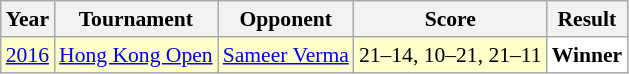<table class="sortable wikitable" style="font-size: 90%">
<tr>
<th>Year</th>
<th>Tournament</th>
<th>Opponent</th>
<th>Score</th>
<th>Result</th>
</tr>
<tr style="background:#FFFFCC">
<td align="center"><a href='#'>2016</a></td>
<td align="left"><a href='#'>Hong Kong Open</a></td>
<td align="left"> <a href='#'>Sameer Verma</a></td>
<td align="left">21–14, 10–21, 21–11</td>
<td style="text-align:left; background:white"> <strong>Winner</strong></td>
</tr>
</table>
